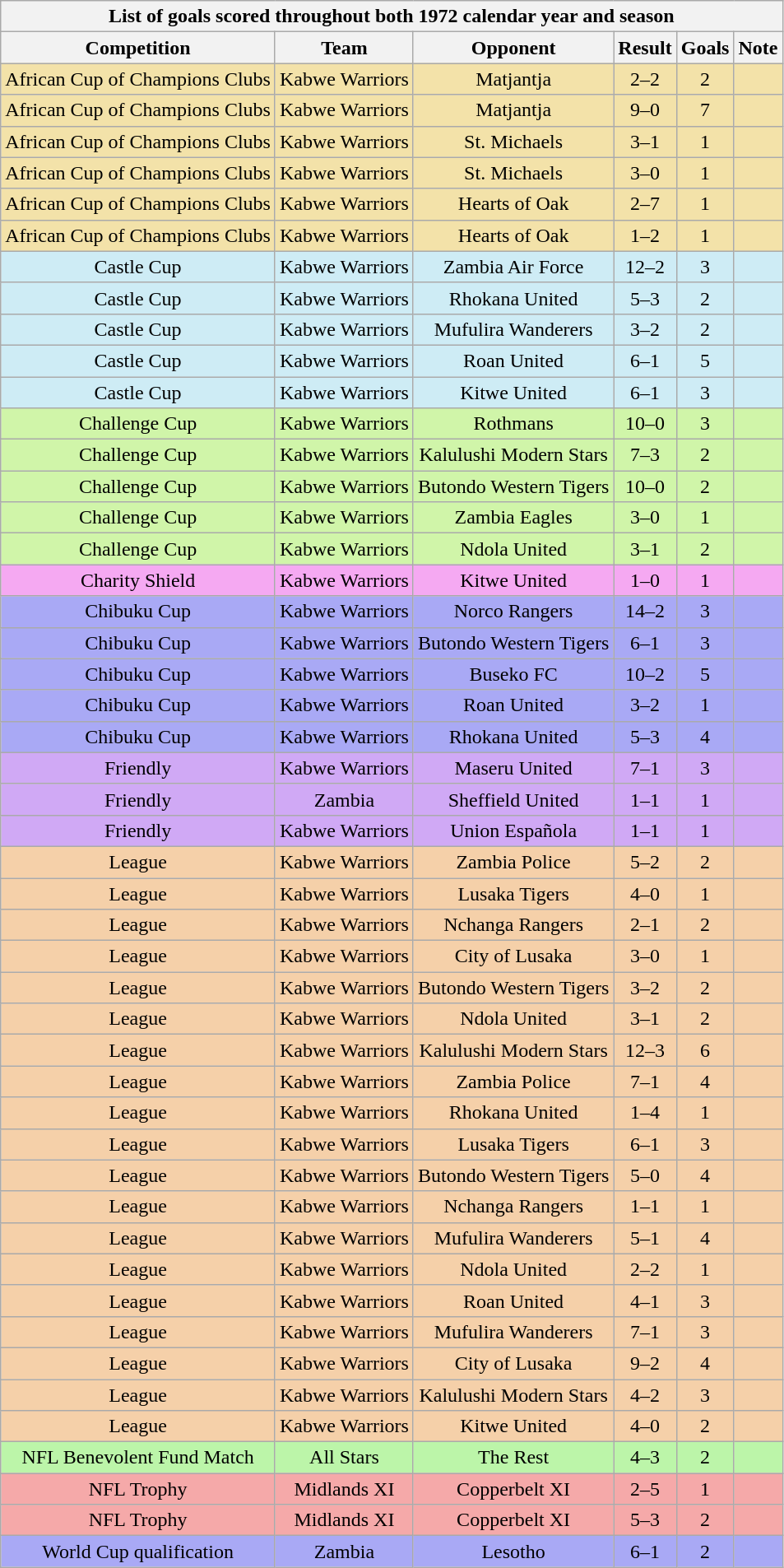<table class="wikitable sortable collapsible collapsed" style="text-align:center">
<tr>
<th colspan="6">List of goals scored throughout both 1972 calendar year and season</th>
</tr>
<tr>
<th>Competition</th>
<th>Team</th>
<th>Opponent</th>
<th>Result</th>
<th>Goals</th>
<th>Note</th>
</tr>
<tr bgcolor=#F3E2A9>
<td>African Cup of Champions Clubs</td>
<td>Kabwe Warriors</td>
<td>Matjantja</td>
<td>2–2</td>
<td>2</td>
<td></td>
</tr>
<tr bgcolor=#F3E2A9>
<td>African Cup of Champions Clubs</td>
<td>Kabwe Warriors</td>
<td>Matjantja</td>
<td>9–0</td>
<td>7</td>
<td></td>
</tr>
<tr bgcolor=#F3E2A9>
<td>African Cup of Champions Clubs</td>
<td>Kabwe Warriors</td>
<td>St. Michaels</td>
<td>3–1</td>
<td>1</td>
<td></td>
</tr>
<tr bgcolor=#F3E2A9>
<td>African Cup of Champions Clubs</td>
<td>Kabwe Warriors</td>
<td>St. Michaels</td>
<td>3–0</td>
<td>1</td>
<td></td>
</tr>
<tr bgcolor=#F3E2A9>
<td>African Cup of Champions Clubs</td>
<td>Kabwe Warriors</td>
<td>Hearts of Oak</td>
<td>2–7</td>
<td>1</td>
<td></td>
</tr>
<tr bgcolor=#F3E2A9>
<td>African Cup of Champions Clubs</td>
<td>Kabwe Warriors</td>
<td>Hearts of Oak</td>
<td>1–2</td>
<td>1</td>
<td></td>
</tr>
<tr bgcolor=#CEECF5>
<td>Castle Cup</td>
<td>Kabwe Warriors</td>
<td>Zambia Air Force</td>
<td>12–2</td>
<td>3</td>
<td></td>
</tr>
<tr bgcolor=#CEECF5>
<td>Castle Cup</td>
<td>Kabwe Warriors</td>
<td>Rhokana United</td>
<td>5–3</td>
<td>2</td>
<td></td>
</tr>
<tr bgcolor=#CEECF5>
<td>Castle Cup</td>
<td>Kabwe Warriors</td>
<td>Mufulira Wanderers</td>
<td>3–2</td>
<td>2</td>
<td></td>
</tr>
<tr bgcolor=#CEECF5>
<td>Castle Cup</td>
<td>Kabwe Warriors</td>
<td>Roan United</td>
<td>6–1</td>
<td>5</td>
<td></td>
</tr>
<tr bgcolor=#CEECF5>
<td>Castle Cup</td>
<td>Kabwe Warriors</td>
<td>Kitwe United</td>
<td>6–1</td>
<td>3</td>
<td></td>
</tr>
<tr bgcolor=#D0F5A9>
<td>Challenge Cup</td>
<td>Kabwe Warriors</td>
<td>Rothmans</td>
<td>10–0</td>
<td>3</td>
<td></td>
</tr>
<tr bgcolor=#D0F5A9>
<td>Challenge Cup</td>
<td>Kabwe Warriors</td>
<td>Kalulushi Modern Stars</td>
<td>7–3</td>
<td>2</td>
<td></td>
</tr>
<tr bgcolor=#D0F5A9>
<td>Challenge Cup</td>
<td>Kabwe Warriors</td>
<td>Butondo Western Tigers</td>
<td>10–0</td>
<td>2</td>
<td></td>
</tr>
<tr bgcolor=#D0F5A9>
<td>Challenge Cup</td>
<td>Kabwe Warriors</td>
<td>Zambia Eagles</td>
<td>3–0</td>
<td>1</td>
<td></td>
</tr>
<tr bgcolor=#D0F5A9>
<td>Challenge Cup</td>
<td>Kabwe Warriors</td>
<td>Ndola United</td>
<td>3–1</td>
<td>2</td>
<td></td>
</tr>
<tr bgcolor=#F5A9F2>
<td>Charity Shield</td>
<td>Kabwe Warriors</td>
<td>Kitwe United</td>
<td>1–0</td>
<td>1</td>
<td></td>
</tr>
<tr bgcolor=#A9A9F5>
<td>Chibuku Cup</td>
<td>Kabwe Warriors</td>
<td>Norco Rangers</td>
<td>14–2</td>
<td>3</td>
<td></td>
</tr>
<tr bgcolor=#A9A9F5>
<td>Chibuku Cup</td>
<td>Kabwe Warriors</td>
<td>Butondo Western Tigers</td>
<td>6–1</td>
<td>3</td>
<td></td>
</tr>
<tr bgcolor=#A9A9F5>
<td>Chibuku Cup</td>
<td>Kabwe Warriors</td>
<td>Buseko FC</td>
<td>10–2</td>
<td>5</td>
<td></td>
</tr>
<tr bgcolor=#A9A9F5>
<td>Chibuku Cup</td>
<td>Kabwe Warriors</td>
<td>Roan United</td>
<td>3–2</td>
<td>1</td>
<td></td>
</tr>
<tr bgcolor=#A9A9F5>
<td>Chibuku Cup</td>
<td>Kabwe Warriors</td>
<td>Rhokana United</td>
<td>5–3</td>
<td>4</td>
<td></td>
</tr>
<tr bgcolor=#D0A9F5>
<td>Friendly</td>
<td>Kabwe Warriors</td>
<td>Maseru United</td>
<td>7–1</td>
<td>3</td>
<td></td>
</tr>
<tr bgcolor=#D0A9F5>
<td>Friendly</td>
<td>Zambia</td>
<td>Sheffield United</td>
<td>1–1</td>
<td>1</td>
<td></td>
</tr>
<tr bgcolor=#D0A9F5>
<td>Friendly</td>
<td>Kabwe Warriors</td>
<td>Union Española</td>
<td>1–1</td>
<td>1</td>
<td></td>
</tr>
<tr bgcolor=#F5D0A9>
<td>League</td>
<td>Kabwe Warriors</td>
<td>Zambia Police</td>
<td>5–2</td>
<td>2</td>
<td></td>
</tr>
<tr bgcolor=#F5D0A9>
<td>League</td>
<td>Kabwe Warriors</td>
<td>Lusaka Tigers</td>
<td>4–0</td>
<td>1</td>
<td></td>
</tr>
<tr bgcolor=#F5D0A9>
<td>League</td>
<td>Kabwe Warriors</td>
<td>Nchanga Rangers</td>
<td>2–1</td>
<td>2</td>
<td></td>
</tr>
<tr bgcolor=#F5D0A9>
<td>League</td>
<td>Kabwe Warriors</td>
<td>City of Lusaka</td>
<td>3–0</td>
<td>1</td>
<td></td>
</tr>
<tr bgcolor=#F5D0A9>
<td>League</td>
<td>Kabwe Warriors</td>
<td>Butondo Western Tigers</td>
<td>3–2</td>
<td>2</td>
<td></td>
</tr>
<tr bgcolor=#F5D0A9>
<td>League</td>
<td>Kabwe Warriors</td>
<td>Ndola United</td>
<td>3–1</td>
<td>2</td>
<td></td>
</tr>
<tr bgcolor=#F5D0A9>
<td>League</td>
<td>Kabwe Warriors</td>
<td>Kalulushi Modern Stars</td>
<td>12–3</td>
<td>6</td>
<td></td>
</tr>
<tr bgcolor=#F5D0A9>
<td>League</td>
<td>Kabwe Warriors</td>
<td>Zambia Police</td>
<td>7–1</td>
<td>4</td>
<td></td>
</tr>
<tr bgcolor=#F5D0A9>
<td>League</td>
<td>Kabwe Warriors</td>
<td>Rhokana United</td>
<td>1–4</td>
<td>1</td>
<td></td>
</tr>
<tr bgcolor=#F5D0A9>
<td>League</td>
<td>Kabwe Warriors</td>
<td>Lusaka Tigers</td>
<td>6–1</td>
<td>3</td>
<td></td>
</tr>
<tr bgcolor=#F5D0A9>
<td>League</td>
<td>Kabwe Warriors</td>
<td>Butondo Western Tigers</td>
<td>5–0</td>
<td>4</td>
<td></td>
</tr>
<tr bgcolor=#F5D0A9>
<td>League</td>
<td>Kabwe Warriors</td>
<td>Nchanga Rangers</td>
<td>1–1</td>
<td>1</td>
<td></td>
</tr>
<tr bgcolor=#F5D0A9>
<td>League</td>
<td>Kabwe Warriors</td>
<td>Mufulira Wanderers</td>
<td>5–1</td>
<td>4</td>
<td></td>
</tr>
<tr bgcolor=#F5D0A9>
<td>League</td>
<td>Kabwe Warriors</td>
<td>Ndola United</td>
<td>2–2</td>
<td>1</td>
<td></td>
</tr>
<tr bgcolor=#F5D0A9>
<td>League</td>
<td>Kabwe Warriors</td>
<td>Roan United</td>
<td>4–1</td>
<td>3</td>
<td></td>
</tr>
<tr bgcolor=#F5D0A9>
<td>League</td>
<td>Kabwe Warriors</td>
<td>Mufulira Wanderers</td>
<td>7–1</td>
<td>3</td>
<td></td>
</tr>
<tr bgcolor=#F5D0A9>
<td>League</td>
<td>Kabwe Warriors</td>
<td>City of Lusaka</td>
<td>9–2</td>
<td>4</td>
<td></td>
</tr>
<tr bgcolor=#F5D0A9>
<td>League</td>
<td>Kabwe Warriors</td>
<td>Kalulushi Modern Stars</td>
<td>4–2</td>
<td>3</td>
<td></td>
</tr>
<tr bgcolor=#F5D0A9>
<td>League</td>
<td>Kabwe Warriors</td>
<td>Kitwe United</td>
<td>4–0</td>
<td>2</td>
<td></td>
</tr>
<tr bgcolor=#BCF5A9>
<td>NFL Benevolent Fund Match</td>
<td>All Stars</td>
<td>The Rest</td>
<td>4–3</td>
<td>2</td>
<td></td>
</tr>
<tr bgcolor=#F5A9A9>
<td>NFL Trophy</td>
<td>Midlands XI</td>
<td>Copperbelt XI</td>
<td>2–5</td>
<td>1</td>
<td></td>
</tr>
<tr bgcolor=#F5A9A9>
<td>NFL Trophy</td>
<td>Midlands XI</td>
<td>Copperbelt XI</td>
<td>5–3</td>
<td>2</td>
<td></td>
</tr>
<tr bgcolor=#A9A9F5>
<td>World Cup qualification</td>
<td>Zambia</td>
<td>Lesotho</td>
<td>6–1</td>
<td>2</td>
<td></td>
</tr>
</table>
